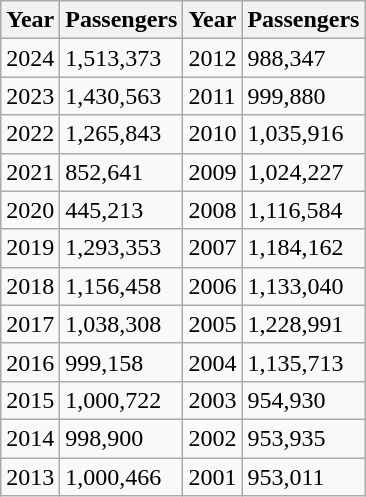<table class="wikitable">
<tr>
<th>Year</th>
<th>Passengers</th>
<th>Year</th>
<th>Passengers</th>
</tr>
<tr>
<td>2024</td>
<td>1,513,373</td>
<td>2012</td>
<td>988,347</td>
</tr>
<tr>
<td>2023</td>
<td>1,430,563</td>
<td>2011</td>
<td>999,880</td>
</tr>
<tr>
<td>2022</td>
<td>1,265,843</td>
<td>2010</td>
<td>1,035,916</td>
</tr>
<tr>
<td>2021</td>
<td>852,641</td>
<td>2009</td>
<td>1,024,227</td>
</tr>
<tr>
<td>2020</td>
<td>445,213</td>
<td>2008</td>
<td>1,116,584</td>
</tr>
<tr>
<td>2019</td>
<td>1,293,353</td>
<td>2007</td>
<td>1,184,162</td>
</tr>
<tr>
<td>2018</td>
<td>1,156,458</td>
<td>2006</td>
<td>1,133,040</td>
</tr>
<tr>
<td>2017</td>
<td>1,038,308</td>
<td>2005</td>
<td>1,228,991</td>
</tr>
<tr>
<td>2016</td>
<td>999,158</td>
<td>2004</td>
<td>1,135,713</td>
</tr>
<tr>
<td>2015</td>
<td>1,000,722</td>
<td>2003</td>
<td>954,930</td>
</tr>
<tr>
<td>2014</td>
<td>998,900</td>
<td>2002</td>
<td>953,935</td>
</tr>
<tr>
<td>2013</td>
<td>1,000,466</td>
<td>2001</td>
<td>953,011</td>
</tr>
</table>
